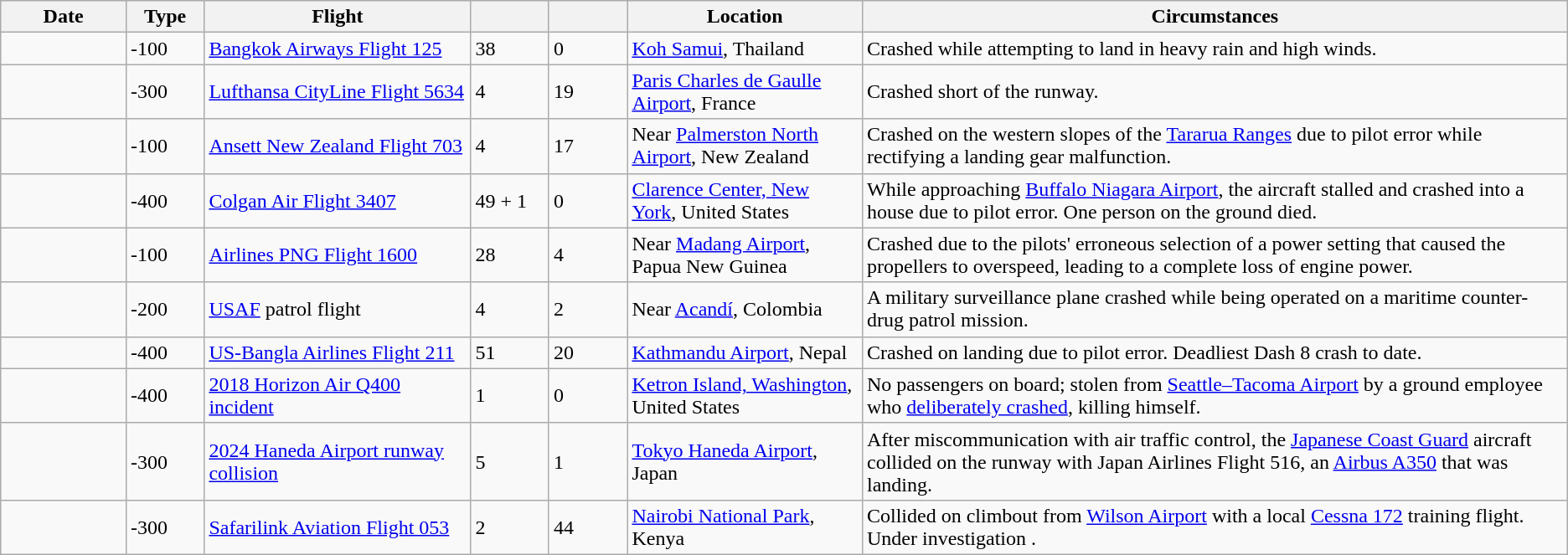<table class="wikitable sortable">
<tr>
<th scope="col" style="width: 8%;" data-sort-type=date>Date</th>
<th scope="col" style="width: 5%;">Type</th>
<th scope="col" style="width: 17%;">Flight</th>
<th scope="col" style="width: 5%;" data-sort-type=number></th>
<th scope="col" style="width: 5%;" data-sort-type=number></th>
<th scope="col" style="width: 15%;">Location</th>
<th scope="col" style="width: 45%;">Circumstances</th>
</tr>
<tr>
<td></td>
<td>-100</td>
<td><a href='#'>Bangkok Airways Flight 125</a></td>
<td>38</td>
<td>0</td>
<td><a href='#'>Koh Samui</a>, Thailand</td>
<td>Crashed while attempting to land in heavy rain and high winds.</td>
</tr>
<tr>
<td></td>
<td>-300</td>
<td><a href='#'>Lufthansa CityLine Flight 5634</a></td>
<td>4</td>
<td>19</td>
<td><a href='#'>Paris Charles de Gaulle Airport</a>, France</td>
<td>Crashed short of the runway.</td>
</tr>
<tr>
<td></td>
<td>-100</td>
<td><a href='#'>Ansett New Zealand Flight 703</a></td>
<td>4</td>
<td>17</td>
<td>Near <a href='#'>Palmerston North Airport</a>, New Zealand</td>
<td>Crashed on the western slopes of the <a href='#'>Tararua Ranges</a> due to pilot error while rectifying a landing gear malfunction.</td>
</tr>
<tr>
<td></td>
<td>-400</td>
<td><a href='#'>Colgan Air Flight 3407</a></td>
<td>49 + 1</td>
<td>0</td>
<td><a href='#'>Clarence Center, New York</a>, United States</td>
<td>While approaching <a href='#'>Buffalo Niagara Airport</a>, the aircraft stalled and crashed into a house due to pilot error. One person on the ground died.</td>
</tr>
<tr>
<td></td>
<td>-100</td>
<td><a href='#'>Airlines PNG Flight 1600</a></td>
<td>28</td>
<td>4</td>
<td>Near <a href='#'>Madang Airport</a>, Papua New Guinea</td>
<td>Crashed due to the pilots' erroneous selection of a power setting that caused the propellers to overspeed, leading to a complete loss of engine power.</td>
</tr>
<tr>
<td></td>
<td>-200</td>
<td><a href='#'>USAF</a> patrol flight</td>
<td>4</td>
<td>2</td>
<td>Near <a href='#'>Acandí</a>, Colombia</td>
<td>A military surveillance plane crashed while being operated on a maritime counter-drug patrol mission.</td>
</tr>
<tr>
<td></td>
<td>-400</td>
<td><a href='#'>US-Bangla Airlines Flight 211</a></td>
<td>51</td>
<td>20</td>
<td><a href='#'>Kathmandu Airport</a>, Nepal</td>
<td>Crashed on landing due to pilot error. Deadliest Dash 8 crash to date. </td>
</tr>
<tr>
<td></td>
<td>-400</td>
<td><a href='#'>2018 Horizon Air Q400 incident</a></td>
<td>1</td>
<td>0</td>
<td><a href='#'>Ketron Island, Washington</a>, United States</td>
<td>No passengers on board; stolen from <a href='#'>Seattle–Tacoma Airport</a> by a ground employee who <a href='#'>deliberately crashed</a>, killing himself.</td>
</tr>
<tr>
<td></td>
<td>-300</td>
<td><a href='#'>2024 Haneda Airport runway collision</a></td>
<td>5</td>
<td>1</td>
<td><a href='#'>Tokyo Haneda Airport</a>, Japan</td>
<td>After miscommunication with air traffic control, the <a href='#'>Japanese Coast Guard</a> aircraft collided on the runway with Japan Airlines Flight 516, an <a href='#'>Airbus A350</a> that was landing.</td>
</tr>
<tr>
<td></td>
<td>-300</td>
<td><a href='#'>Safarilink Aviation Flight 053</a></td>
<td>2</td>
<td>44</td>
<td><a href='#'>Nairobi National Park</a>, Kenya</td>
<td>Collided on climbout from <a href='#'>Wilson Airport</a> with a local <a href='#'>Cessna 172</a> training flight. Under investigation .</td>
</tr>
</table>
